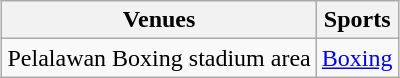<table class="wikitable" style="margin-left:auto;margin-right:auto">
<tr>
<th>Venues</th>
<th>Sports</th>
</tr>
<tr>
<td>Pelalawan Boxing stadium area</td>
<td><a href='#'>Boxing</a></td>
</tr>
</table>
